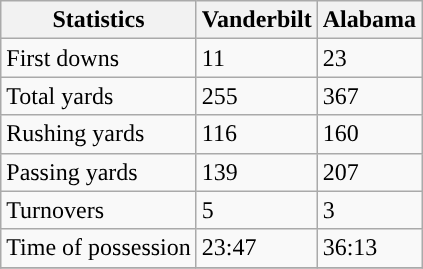<table class="wikitable" style="float: left;">
<tr>
<th>Statistics</th>
<th style=>Vanderbilt</th>
<th>Alabama</th>
</tr>
<tr>
<td>First downs</td>
<td>11</td>
<td>23</td>
</tr>
<tr>
<td>Total yards</td>
<td>255</td>
<td>367</td>
</tr>
<tr>
<td>Rushing yards</td>
<td>116</td>
<td>160</td>
</tr>
<tr>
<td>Passing yards</td>
<td>139</td>
<td>207</td>
</tr>
<tr>
<td>Turnovers</td>
<td>5</td>
<td>3</td>
</tr>
<tr>
<td>Time of possession</td>
<td>23:47</td>
<td>36:13</td>
</tr>
<tr>
</tr>
</table>
